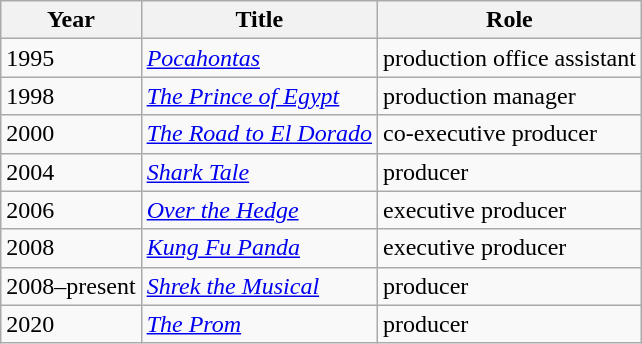<table class="wikitable sortable">
<tr>
<th>Year</th>
<th>Title</th>
<th>Role</th>
</tr>
<tr>
<td>1995</td>
<td><em><a href='#'>Pocahontas</a></em></td>
<td>production office assistant</td>
</tr>
<tr>
<td>1998</td>
<td><em><a href='#'>The Prince of Egypt</a></em></td>
<td>production manager</td>
</tr>
<tr>
<td>2000</td>
<td><em><a href='#'>The Road to El Dorado</a></em></td>
<td>co-executive producer</td>
</tr>
<tr>
<td>2004</td>
<td><em><a href='#'>Shark Tale</a></em></td>
<td>producer</td>
</tr>
<tr>
<td>2006</td>
<td><em><a href='#'>Over the Hedge</a></em></td>
<td>executive producer</td>
</tr>
<tr>
<td>2008</td>
<td><em><a href='#'>Kung Fu Panda</a></em></td>
<td>executive producer</td>
</tr>
<tr>
<td>2008–present</td>
<td><em><a href='#'>Shrek the Musical</a></em></td>
<td>producer</td>
</tr>
<tr>
<td>2020</td>
<td><em><a href='#'>The Prom</a></em></td>
<td>producer</td>
</tr>
</table>
